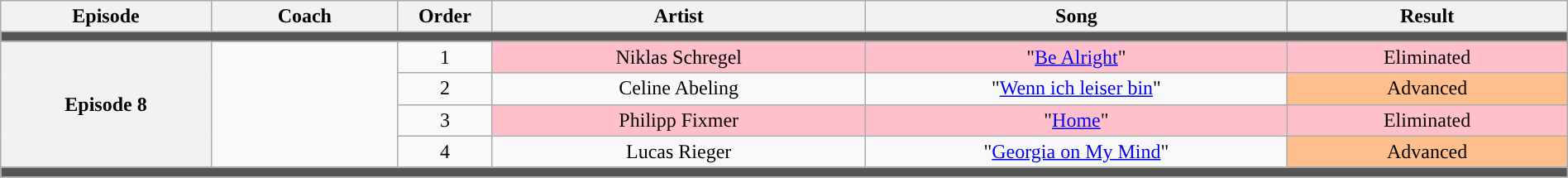<table class="wikitable" style="text-align: center; width:100%;">
<tr>
<th scope="col" style="width:09%;">Episode</th>
<th style="width:08%;">Coach</th>
<th style="width:04%;">Order</th>
<th style="width:16%;">Artist</th>
<th style="width:18%;">Song</th>
<th style="width:12%;">Result</th>
</tr>
<tr>
<td colspan="6" style="background:#555;"></td>
</tr>
<tr>
<th rowspan="4">Episode 8<br><small></small></th>
<td rowspan="4" scope="row"></td>
<td>1</td>
<td style="background:pink;">Niklas Schregel</td>
<td style="background:pink;">"<a href='#'>Be Alright</a>"</td>
<td style="background:pink;">Eliminated</td>
</tr>
<tr>
<td>2</td>
<td>Celine Abeling</td>
<td>"<a href='#'>Wenn ich leiser bin</a>"</td>
<td style="background:#ffbf8c;">Advanced</td>
</tr>
<tr>
<td>3</td>
<td style="background:pink;">Philipp Fixmer</td>
<td style="background:pink;">"<a href='#'>Home</a>"</td>
<td style="background:pink;">Eliminated</td>
</tr>
<tr>
<td>4</td>
<td>Lucas Rieger</td>
<td>"<a href='#'>Georgia on My Mind</a>"</td>
<td style="background:#ffbf8c;">Advanced</td>
</tr>
<tr>
<td colspan="6" style="background:#555;"></td>
</tr>
<tr>
</tr>
</table>
